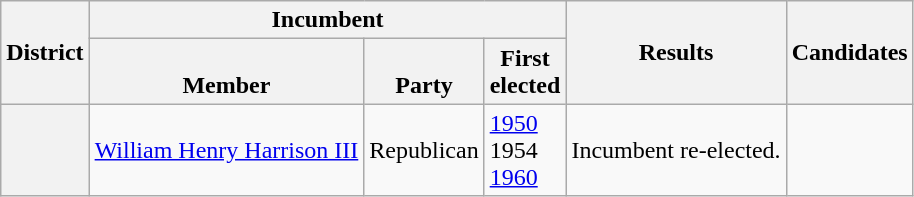<table class="wikitable sortable">
<tr>
<th rowspan=2>District</th>
<th colspan=3>Incumbent</th>
<th rowspan=2>Results</th>
<th rowspan=2 class="unsortable">Candidates</th>
</tr>
<tr valign=bottom>
<th>Member</th>
<th>Party</th>
<th>First<br>elected</th>
</tr>
<tr>
<th></th>
<td><a href='#'>William Henry Harrison III</a></td>
<td>Republican</td>
<td><a href='#'>1950</a><br>1954 <br><a href='#'>1960</a></td>
<td>Incumbent re-elected.</td>
<td nowrap></td>
</tr>
</table>
